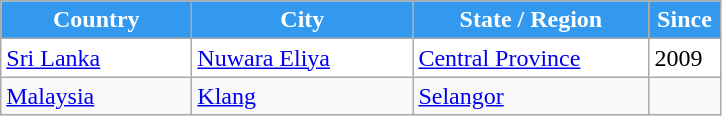<table class="wikitable" "text-align:left;font-size:100%;"|>
<tr>
<th style="background:#3399EE; color:white; height:17px; width:120px;">Country</th>
<th ! style="background:#3399EE; color:white; width:140px;">City</th>
<th ! style="background:#3399EE; color:white; width:150px;">State / Region</th>
<th ! style="background:#3399EE; color:white; width:40px;">Since</th>
</tr>
<tr style="color:black; background:white;">
<td ! !> <a href='#'>Sri Lanka</a></td>
<td ! !> <a href='#'>Nuwara Eliya</a></td>
<td ! !><a href='#'>Central Province</a></td>
<td ! !>2009</td>
</tr>
<tr>
<td ! !> <a href='#'>Malaysia</a></td>
<td ! !> <a href='#'>Klang</a></td>
<td ! !><a href='#'>Selangor</a></td>
<td ! !></td>
</tr>
</table>
